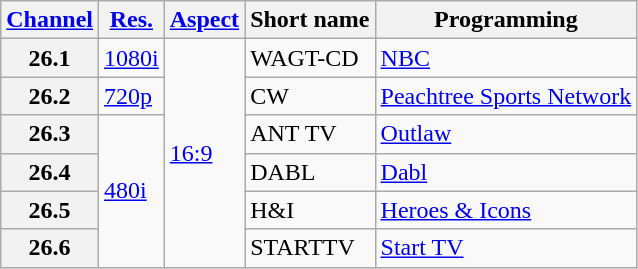<table class="wikitable">
<tr>
<th scope = "col"><a href='#'>Channel</a></th>
<th scope = "col"><a href='#'>Res.</a></th>
<th scope = "col"><a href='#'>Aspect</a></th>
<th scope = "col">Short name</th>
<th scope = "col">Programming</th>
</tr>
<tr>
<th scope = "row">26.1</th>
<td><a href='#'>1080i</a></td>
<td rowspan=6><a href='#'>16:9</a></td>
<td>WAGT-CD</td>
<td><a href='#'>NBC</a></td>
</tr>
<tr>
<th scope = "row">26.2</th>
<td><a href='#'>720p</a></td>
<td>CW</td>
<td><a href='#'>Peachtree Sports Network</a></td>
</tr>
<tr>
<th scope = "row">26.3</th>
<td rowspan=4><a href='#'>480i</a></td>
<td>ANT TV</td>
<td><a href='#'>Outlaw</a></td>
</tr>
<tr>
<th scope = "row">26.4</th>
<td>DABL</td>
<td><a href='#'>Dabl</a></td>
</tr>
<tr>
<th scope = "row">26.5</th>
<td>H&I</td>
<td><a href='#'>Heroes & Icons</a></td>
</tr>
<tr>
<th scope = "row">26.6</th>
<td>STARTTV</td>
<td><a href='#'>Start TV</a></td>
</tr>
</table>
